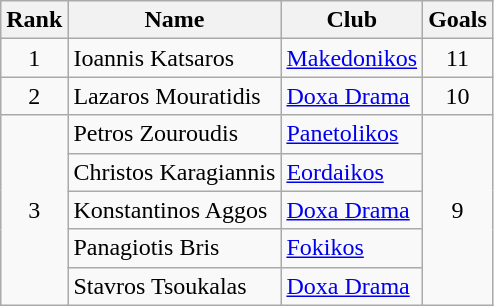<table class="wikitable" style="text-align:center">
<tr>
<th>Rank</th>
<th>Name</th>
<th>Club</th>
<th>Goals</th>
</tr>
<tr>
<td rowspan="1">1</td>
<td align="left"> Ioannis Katsaros</td>
<td align="left"><a href='#'>Makedonikos</a></td>
<td>11</td>
</tr>
<tr>
<td rowspan="1">2</td>
<td align="left"> Lazaros Mouratidis</td>
<td align="left"><a href='#'>Doxa Drama</a></td>
<td>10</td>
</tr>
<tr>
<td rowspan="5">3</td>
<td align="left"> Petros Zouroudis</td>
<td align="left"><a href='#'>Panetolikos</a></td>
<td rowspan="5">9</td>
</tr>
<tr>
<td align="left"> Christos Karagiannis</td>
<td align="left"><a href='#'>Eordaikos</a></td>
</tr>
<tr>
<td align="left"> Konstantinos Aggos</td>
<td align="left"><a href='#'>Doxa Drama</a></td>
</tr>
<tr>
<td align="left"> Panagiotis Bris</td>
<td align="left"><a href='#'>Fokikos</a></td>
</tr>
<tr>
<td align="left"> Stavros Tsoukalas</td>
<td align="left"><a href='#'>Doxa Drama</a></td>
</tr>
</table>
